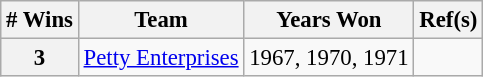<table class="wikitable" style="font-size: 95%;">
<tr>
<th># Wins</th>
<th>Team</th>
<th>Years Won</th>
<th>Ref(s)</th>
</tr>
<tr>
<th>3</th>
<td><a href='#'>Petty Enterprises</a></td>
<td>1967, 1970, 1971</td>
<td></td>
</tr>
</table>
